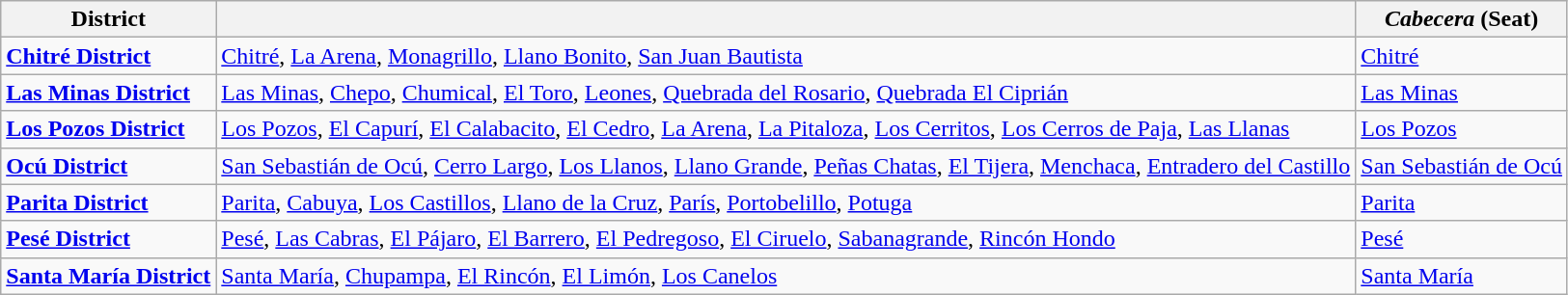<table class="wikitable">
<tr d>
<th>District</th>
<th></th>
<th><em>Cabecera</em> (Seat)</th>
</tr>
<tr>
<td><strong><a href='#'>Chitré District</a></strong></td>
<td><a href='#'>Chitré</a>, <a href='#'>La Arena</a>, <a href='#'>Monagrillo</a>, <a href='#'>Llano Bonito</a>, <a href='#'>San Juan Bautista</a></td>
<td><a href='#'>Chitré</a></td>
</tr>
<tr>
<td><strong><a href='#'>Las Minas District</a></strong></td>
<td><a href='#'>Las Minas</a>, <a href='#'>Chepo</a>, <a href='#'>Chumical</a>, <a href='#'>El Toro</a>, <a href='#'>Leones</a>, <a href='#'>Quebrada del Rosario</a>, <a href='#'>Quebrada El Ciprián</a></td>
<td><a href='#'>Las Minas</a></td>
</tr>
<tr>
<td><strong><a href='#'>Los Pozos District</a></strong></td>
<td><a href='#'>Los Pozos</a>, <a href='#'>El Capurí</a>, <a href='#'>El Calabacito</a>, <a href='#'>El Cedro</a>, <a href='#'>La Arena</a>, <a href='#'>La Pitaloza</a>, <a href='#'>Los Cerritos</a>, <a href='#'>Los Cerros de Paja</a>, <a href='#'>Las Llanas</a></td>
<td><a href='#'>Los Pozos</a></td>
</tr>
<tr>
<td><strong><a href='#'>Ocú District</a></strong></td>
<td><a href='#'>San Sebastián de Ocú</a>, <a href='#'>Cerro Largo</a>, <a href='#'>Los Llanos</a>, <a href='#'>Llano Grande</a>, <a href='#'>Peñas Chatas</a>, <a href='#'>El Tijera</a>, <a href='#'>Menchaca</a>, <a href='#'>Entradero del Castillo</a></td>
<td><a href='#'>San Sebastián de Ocú</a></td>
</tr>
<tr>
<td><strong><a href='#'>Parita District</a></strong></td>
<td><a href='#'>Parita</a>, <a href='#'>Cabuya</a>, <a href='#'>Los Castillos</a>, <a href='#'>Llano de la Cruz</a>, <a href='#'>París</a>, <a href='#'>Portobelillo</a>, <a href='#'>Potuga</a></td>
<td><a href='#'>Parita</a></td>
</tr>
<tr>
<td><strong><a href='#'>Pesé District</a></strong></td>
<td><a href='#'>Pesé</a>, <a href='#'>Las Cabras</a>, <a href='#'>El Pájaro</a>, <a href='#'>El Barrero</a>, <a href='#'>El Pedregoso</a>, <a href='#'>El Ciruelo</a>, <a href='#'>Sabanagrande</a>, <a href='#'>Rincón Hondo</a></td>
<td><a href='#'>Pesé</a></td>
</tr>
<tr>
<td><strong><a href='#'>Santa María District</a></strong></td>
<td><a href='#'>Santa María</a>, <a href='#'>Chupampa</a>, <a href='#'>El Rincón</a>, <a href='#'>El Limón</a>, <a href='#'>Los Canelos</a></td>
<td><a href='#'>Santa María</a></td>
</tr>
</table>
